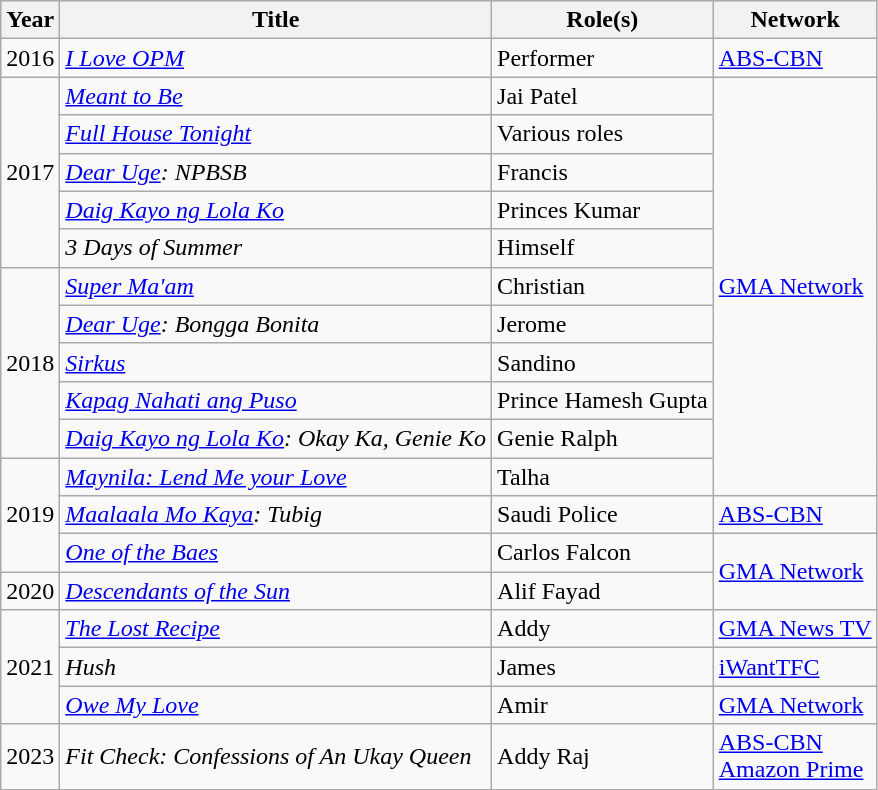<table class="wikitable sortable">
<tr>
<th>Year</th>
<th>Title</th>
<th>Role(s)</th>
<th>Network</th>
</tr>
<tr>
<td>2016</td>
<td><em><a href='#'>I Love OPM</a></em></td>
<td>Performer</td>
<td><a href='#'>ABS-CBN</a></td>
</tr>
<tr>
<td rowspan=5>2017</td>
<td><em><a href='#'>Meant to Be</a></em></td>
<td>Jai Patel</td>
<td rowspan="11"><a href='#'>GMA Network</a></td>
</tr>
<tr>
<td><em><a href='#'>Full House Tonight</a></em></td>
<td>Various roles</td>
</tr>
<tr>
<td><em><a href='#'>Dear Uge</a>: NPBSB</em></td>
<td>Francis</td>
</tr>
<tr>
<td><em><a href='#'>Daig Kayo ng Lola Ko</a></em></td>
<td>Princes Kumar</td>
</tr>
<tr>
<td><em>3 Days of Summer</em></td>
<td>Himself</td>
</tr>
<tr>
<td rowspan=5>2018</td>
<td><em><a href='#'>Super Ma'am</a></em></td>
<td>Christian</td>
</tr>
<tr>
<td><em><a href='#'>Dear Uge</a>: Bongga Bonita</em></td>
<td>Jerome</td>
</tr>
<tr>
<td><em><a href='#'>Sirkus</a></em></td>
<td>Sandino</td>
</tr>
<tr>
<td><em><a href='#'>Kapag Nahati ang Puso</a></em></td>
<td>Prince Hamesh Gupta</td>
</tr>
<tr>
<td><em><a href='#'>Daig Kayo ng Lola Ko</a>: Okay Ka, Genie Ko</em></td>
<td>Genie Ralph</td>
</tr>
<tr>
<td rowspan=3>2019</td>
<td><em><a href='#'>Maynila: Lend Me your Love</a></em></td>
<td>Talha</td>
</tr>
<tr>
<td><em><a href='#'>Maalaala Mo Kaya</a>: Tubig</em></td>
<td>Saudi Police</td>
<td><a href='#'>ABS-CBN</a></td>
</tr>
<tr>
<td><em><a href='#'>One of the Baes</a></em></td>
<td>Carlos Falcon</td>
<td rowspan="2"><a href='#'>GMA Network</a></td>
</tr>
<tr>
<td>2020</td>
<td><em><a href='#'>Descendants of the Sun</a></em></td>
<td>Alif Fayad</td>
</tr>
<tr>
<td rowspan="3">2021</td>
<td><em><a href='#'>The Lost Recipe</a></em></td>
<td>Addy</td>
<td><a href='#'>GMA News TV</a></td>
</tr>
<tr>
<td><em>Hush</em></td>
<td>James</td>
<td><a href='#'>iWantTFC</a></td>
</tr>
<tr>
<td><em><a href='#'>Owe My Love</a></em></td>
<td>Amir</td>
<td><a href='#'>GMA Network</a></td>
</tr>
<tr>
<td>2023</td>
<td><em>Fit Check: Confessions of An Ukay Queen</em></td>
<td>Addy Raj</td>
<td><a href='#'>ABS-CBN</a> <br> <a href='#'>Amazon Prime</a></td>
</tr>
</table>
